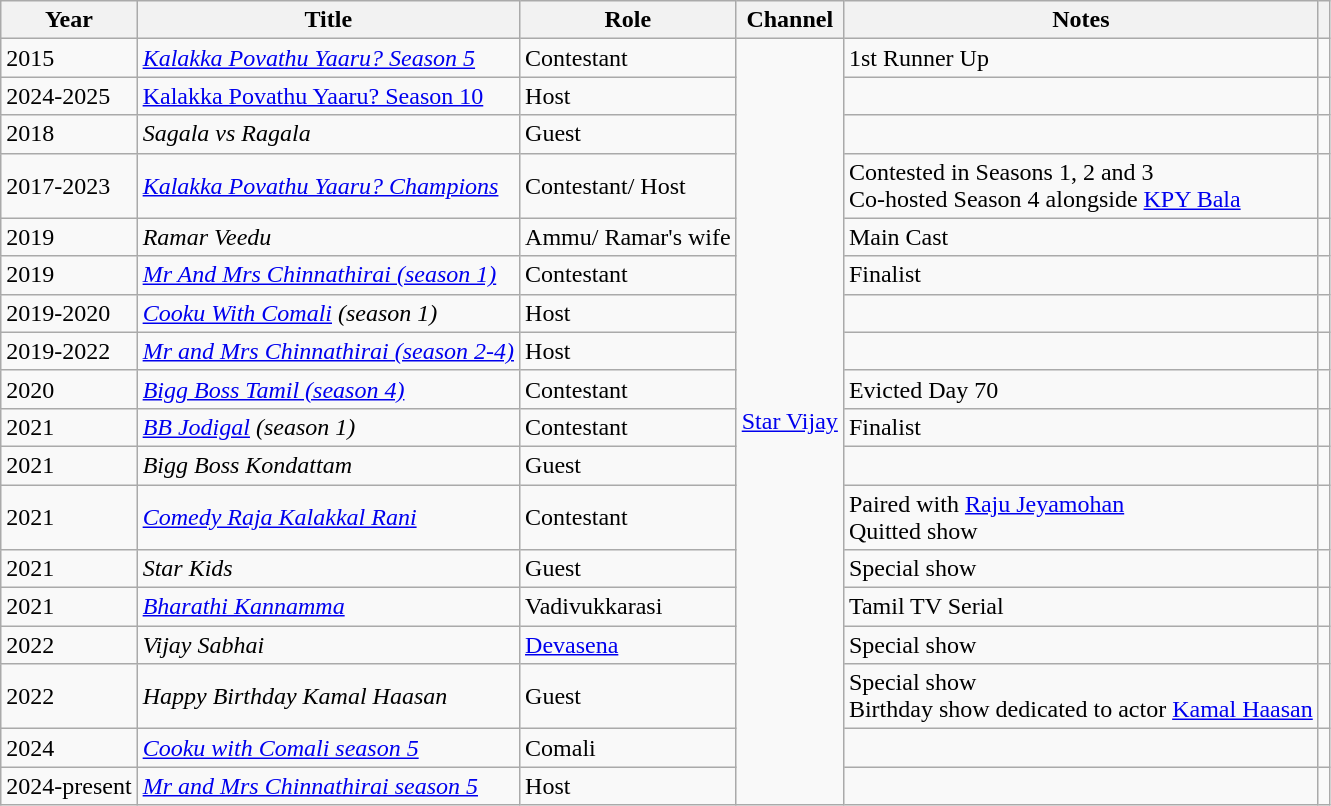<table class="wikitable sortable">
<tr>
<th>Year</th>
<th>Title</th>
<th>Role</th>
<th>Channel</th>
<th>Notes</th>
<th scope="col" class="unsortable"></th>
</tr>
<tr>
<td>2015</td>
<td><em><a href='#'>Kalakka Povathu Yaaru? Season 5</a></em></td>
<td>Contestant</td>
<td rowspan="18"><a href='#'>Star Vijay</a></td>
<td>1st Runner Up</td>
<td></td>
</tr>
<tr>
<td>2024-2025</td>
<td><a href='#'>Kalakka Povathu Yaaru? Season 10</a></td>
<td>Host</td>
<td></td>
<td></td>
</tr>
<tr>
<td>2018</td>
<td><em>Sagala vs Ragala </em></td>
<td>Guest</td>
<td></td>
<td></td>
</tr>
<tr>
<td>2017-2023</td>
<td><em><a href='#'>Kalakka Povathu Yaaru? Champions</a></em></td>
<td>Contestant/ Host</td>
<td>Contested in Seasons 1, 2 and 3<br>Co-hosted Season 4 alongside <a href='#'>KPY Bala</a></td>
<td></td>
</tr>
<tr>
<td>2019</td>
<td><em>Ramar Veedu </em></td>
<td>Ammu/ Ramar's wife</td>
<td>Main Cast</td>
<td></td>
</tr>
<tr>
<td>2019</td>
<td><em><a href='#'>Mr And Mrs Chinnathirai (season 1)</a> </em></td>
<td>Contestant</td>
<td>Finalist</td>
<td></td>
</tr>
<tr>
<td>2019-2020</td>
<td><em><a href='#'>Cooku With Comali</a> (season 1)</em></td>
<td>Host</td>
<td></td>
<td></td>
</tr>
<tr>
<td>2019-2022</td>
<td><em><a href='#'>Mr and Mrs Chinnathirai (season 2-4)</a></em></td>
<td>Host</td>
<td></td>
<td></td>
</tr>
<tr>
<td>2020</td>
<td><em><a href='#'>Bigg Boss Tamil (season 4)</a></em></td>
<td>Contestant</td>
<td>Evicted Day 70</td>
<td></td>
</tr>
<tr>
<td>2021</td>
<td><em><a href='#'>BB Jodigal</a> (season 1) </em></td>
<td>Contestant</td>
<td>Finalist</td>
<td></td>
</tr>
<tr>
<td>2021</td>
<td><em>Bigg Boss Kondattam</em></td>
<td>Guest</td>
<td></td>
<td></td>
</tr>
<tr>
<td>2021</td>
<td><em><a href='#'>Comedy Raja Kalakkal Rani</a> </em></td>
<td>Contestant</td>
<td>Paired with <a href='#'>Raju Jeyamohan</a><br>Quitted show</td>
<td></td>
</tr>
<tr>
<td>2021</td>
<td><em>Star Kids </em></td>
<td>Guest</td>
<td>Special show</td>
<td></td>
</tr>
<tr>
<td>2021</td>
<td><em><a href='#'>Bharathi Kannamma</a></em></td>
<td>Vadivukkarasi</td>
<td>Tamil TV Serial</td>
<td></td>
</tr>
<tr>
<td>2022</td>
<td><em>Vijay Sabhai</em></td>
<td><a href='#'>Devasena</a></td>
<td>Special show</td>
<td></td>
</tr>
<tr>
<td>2022</td>
<td><em>Happy Birthday Kamal Haasan</em></td>
<td>Guest</td>
<td>Special show<br>Birthday show dedicated to actor <a href='#'>Kamal Haasan</a></td>
<td></td>
</tr>
<tr>
<td>2024</td>
<td><em><a href='#'>Cooku with Comali season 5</a></em></td>
<td>Comali</td>
<td></td>
<td></td>
</tr>
<tr>
<td>2024-present</td>
<td><em><a href='#'>Mr and Mrs Chinnathirai season 5</a></em></td>
<td>Host</td>
<td></td>
<td></td>
</tr>
</table>
